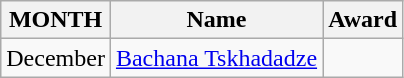<table class="wikitable"  class= style="text-align:center; border:1px #aaa solid; font-size:95%">
<tr>
<th>MONTH</th>
<th>Name</th>
<th>Award</th>
</tr>
<tr>
<td>December</td>
<td> <a href='#'>Bachana Tskhadadze</a></td>
<td></td>
</tr>
</table>
